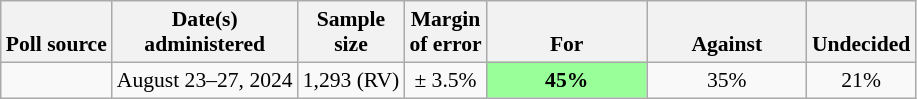<table class="wikitable" style="font-size:90%;text-align:center;">
<tr valign=bottom>
<th>Poll source</th>
<th>Date(s)<br>administered</th>
<th>Sample<br>size</th>
<th>Margin<br>of error</th>
<th style="width:100px;">For</th>
<th style="width:100px;">Against</th>
<th>Undecided</th>
</tr>
<tr>
<td></td>
<td>August 23–27, 2024</td>
<td>1,293 (RV)</td>
<td>± 3.5%</td>
<td style="background: rgb(153, 255, 153);"><strong>45%</strong></td>
<td>35%</td>
<td>21%</td>
</tr>
</table>
